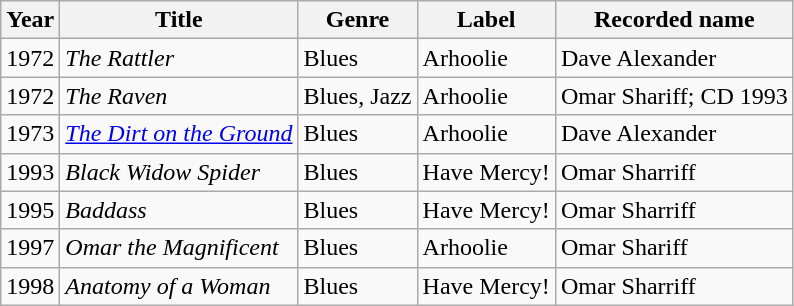<table class="wikitable">
<tr>
<th>Year</th>
<th>Title</th>
<th>Genre</th>
<th>Label</th>
<th>Recorded name</th>
</tr>
<tr>
<td>1972</td>
<td><em>The Rattler</em></td>
<td>Blues</td>
<td>Arhoolie</td>
<td>Dave Alexander</td>
</tr>
<tr>
<td>1972</td>
<td><em>The Raven</em></td>
<td>Blues, Jazz</td>
<td>Arhoolie</td>
<td>Omar Shariff; CD 1993</td>
</tr>
<tr>
<td>1973</td>
<td><em><a href='#'>The Dirt on the Ground</a></em></td>
<td>Blues</td>
<td>Arhoolie</td>
<td>Dave Alexander</td>
</tr>
<tr>
<td>1993</td>
<td><em>Black Widow Spider</em></td>
<td>Blues</td>
<td>Have Mercy!</td>
<td>Omar Sharriff</td>
</tr>
<tr>
<td>1995</td>
<td><em>Baddass</em></td>
<td>Blues</td>
<td>Have Mercy!</td>
<td>Omar Sharriff</td>
</tr>
<tr>
<td>1997</td>
<td><em>Omar the Magnificent</em></td>
<td>Blues</td>
<td>Arhoolie</td>
<td>Omar Shariff</td>
</tr>
<tr>
<td>1998</td>
<td><em>Anatomy of a Woman</em></td>
<td>Blues</td>
<td>Have Mercy!</td>
<td>Omar Sharriff</td>
</tr>
</table>
